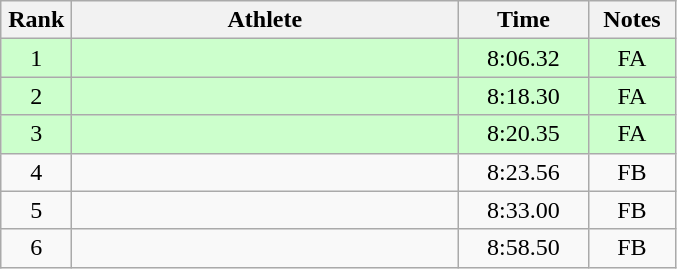<table class=wikitable style="text-align:center">
<tr>
<th width=40>Rank</th>
<th width=250>Athlete</th>
<th width=80>Time</th>
<th width=50>Notes</th>
</tr>
<tr bgcolor="ccffcc">
<td>1</td>
<td align="left"></td>
<td>8:06.32</td>
<td>FA</td>
</tr>
<tr bgcolor="ccffcc">
<td>2</td>
<td align="left"></td>
<td>8:18.30</td>
<td>FA</td>
</tr>
<tr bgcolor="ccffcc">
<td>3</td>
<td align="left"></td>
<td>8:20.35</td>
<td>FA</td>
</tr>
<tr>
<td>4</td>
<td align="left"></td>
<td>8:23.56</td>
<td>FB</td>
</tr>
<tr>
<td>5</td>
<td align="left"></td>
<td>8:33.00</td>
<td>FB</td>
</tr>
<tr>
<td>6</td>
<td align="left"></td>
<td>8:58.50</td>
<td>FB</td>
</tr>
</table>
